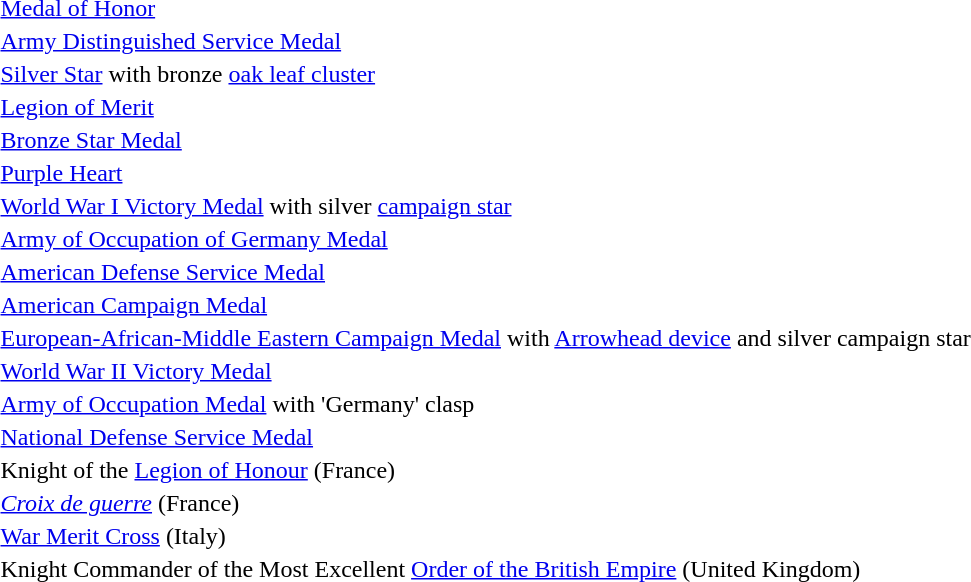<table>
<tr>
<td></td>
<td><a href='#'>Medal of Honor</a></td>
</tr>
<tr>
<td></td>
<td><a href='#'>Army Distinguished Service Medal</a></td>
</tr>
<tr>
<td></td>
<td><a href='#'>Silver Star</a> with bronze <a href='#'>oak leaf cluster</a></td>
</tr>
<tr>
<td></td>
<td><a href='#'>Legion of Merit</a></td>
</tr>
<tr>
<td></td>
<td><a href='#'>Bronze Star Medal</a></td>
</tr>
<tr>
<td></td>
<td><a href='#'>Purple Heart</a></td>
</tr>
<tr>
<td></td>
<td><a href='#'>World War I Victory Medal</a> with silver <a href='#'>campaign star</a></td>
</tr>
<tr>
<td></td>
<td><a href='#'>Army of Occupation of Germany Medal</a></td>
</tr>
<tr>
<td></td>
<td><a href='#'>American Defense Service Medal</a></td>
</tr>
<tr>
<td></td>
<td><a href='#'>American Campaign Medal</a></td>
</tr>
<tr>
<td></td>
<td><a href='#'>European-African-Middle Eastern Campaign Medal</a> with <a href='#'>Arrowhead device</a> and silver campaign star</td>
</tr>
<tr>
<td></td>
<td><a href='#'>World War II Victory Medal</a></td>
</tr>
<tr>
<td></td>
<td><a href='#'>Army of Occupation Medal</a> with 'Germany' clasp</td>
</tr>
<tr>
<td></td>
<td><a href='#'>National Defense Service Medal</a></td>
</tr>
<tr>
<td></td>
<td>Knight of the <a href='#'>Legion of Honour</a> (France)</td>
</tr>
<tr>
<td></td>
<td><em><a href='#'>Croix de guerre</a></em> (France)</td>
</tr>
<tr>
<td></td>
<td><a href='#'>War Merit Cross</a> (Italy)</td>
</tr>
<tr>
<td></td>
<td>Knight Commander of the Most Excellent <a href='#'>Order of the British Empire</a> (United Kingdom)</td>
</tr>
<tr>
</tr>
</table>
